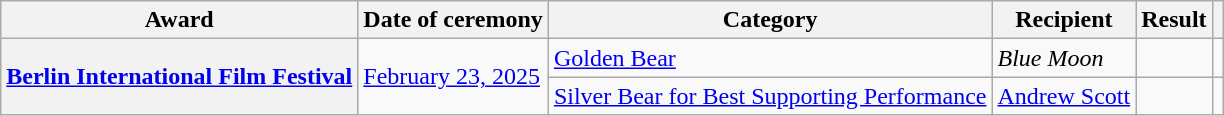<table class="wikitable sortable plainrowheaders">
<tr>
<th>Award</th>
<th>Date of ceremony</th>
<th>Category</th>
<th>Recipient</th>
<th>Result</th>
<th></th>
</tr>
<tr>
<th scope="row" rowspan="2"><a href='#'>Berlin International Film Festival</a></th>
<td rowspan="2"><a href='#'>February 23, 2025</a></td>
<td><a href='#'>Golden Bear</a></td>
<td><em>Blue Moon</em></td>
<td></td>
<td align="center"></td>
</tr>
<tr>
<td><a href='#'>Silver Bear for Best Supporting Performance</a></td>
<td><a href='#'>Andrew Scott</a></td>
<td></td>
<td></td>
</tr>
</table>
